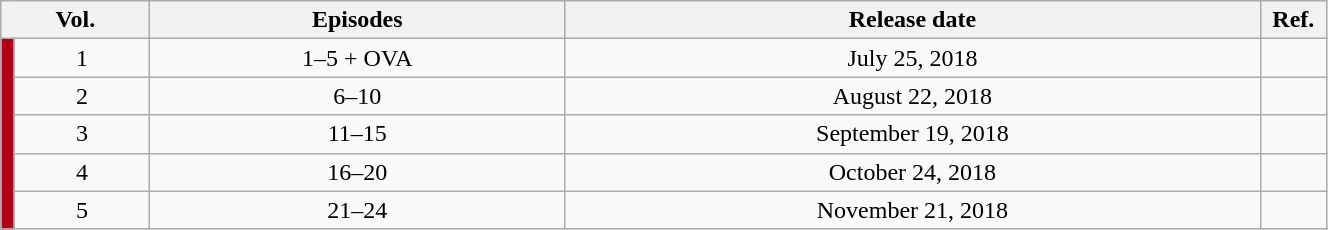<table class="wikitable" style="text-align: center; width: 70%;">
<tr>
<th colspan="2">Vol.</th>
<th>Episodes</th>
<th>Release date</th>
<th width="5%">Ref.</th>
</tr>
<tr>
<td rowspan="5" width="1%" style="background: #B30018;"></td>
<td>1</td>
<td>1–5 + OVA</td>
<td>July 25, 2018</td>
<td></td>
</tr>
<tr>
<td>2</td>
<td>6–10</td>
<td>August 22, 2018</td>
<td></td>
</tr>
<tr>
<td>3</td>
<td>11–15</td>
<td>September 19, 2018</td>
<td></td>
</tr>
<tr>
<td>4</td>
<td>16–20</td>
<td>October 24, 2018</td>
<td></td>
</tr>
<tr>
<td>5</td>
<td>21–24</td>
<td>November 21, 2018</td>
<td></td>
</tr>
</table>
